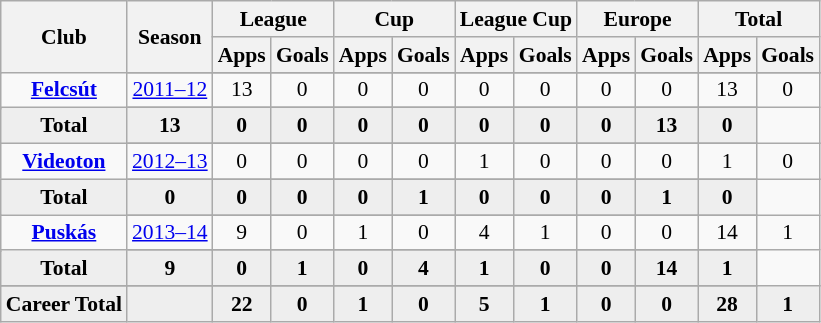<table class="wikitable" style="font-size:90%; text-align: center;">
<tr>
<th rowspan="2">Club</th>
<th rowspan="2">Season</th>
<th colspan="2">League</th>
<th colspan="2">Cup</th>
<th colspan="2">League Cup</th>
<th colspan="2">Europe</th>
<th colspan="2">Total</th>
</tr>
<tr>
<th>Apps</th>
<th>Goals</th>
<th>Apps</th>
<th>Goals</th>
<th>Apps</th>
<th>Goals</th>
<th>Apps</th>
<th>Goals</th>
<th>Apps</th>
<th>Goals</th>
</tr>
<tr ||-||-||-|->
<td rowspan="3" valign="center"><strong><a href='#'>Felcsút</a></strong></td>
</tr>
<tr>
<td><a href='#'>2011–12</a></td>
<td>13</td>
<td>0</td>
<td>0</td>
<td>0</td>
<td>0</td>
<td>0</td>
<td>0</td>
<td>0</td>
<td>13</td>
<td>0</td>
</tr>
<tr>
</tr>
<tr style="font-weight:bold; background-color:#eeeeee;">
<td>Total</td>
<td>13</td>
<td>0</td>
<td>0</td>
<td>0</td>
<td>0</td>
<td>0</td>
<td>0</td>
<td>0</td>
<td>13</td>
<td>0</td>
</tr>
<tr>
<td rowspan="3" valign="center"><strong><a href='#'>Videoton</a></strong></td>
</tr>
<tr>
<td><a href='#'>2012–13</a></td>
<td>0</td>
<td>0</td>
<td>0</td>
<td>0</td>
<td>1</td>
<td>0</td>
<td>0</td>
<td>0</td>
<td>1</td>
<td>0</td>
</tr>
<tr>
</tr>
<tr style="font-weight:bold; background-color:#eeeeee;">
<td>Total</td>
<td>0</td>
<td>0</td>
<td>0</td>
<td>0</td>
<td>1</td>
<td>0</td>
<td>0</td>
<td>0</td>
<td>1</td>
<td>0</td>
</tr>
<tr>
<td rowspan="3" valign="center"><strong><a href='#'>Puskás</a></strong></td>
</tr>
<tr>
<td><a href='#'>2013–14</a></td>
<td>9</td>
<td>0</td>
<td>1</td>
<td>0</td>
<td>4</td>
<td>1</td>
<td>0</td>
<td>0</td>
<td>14</td>
<td>1</td>
</tr>
<tr>
</tr>
<tr style="font-weight:bold; background-color:#eeeeee;">
<td>Total</td>
<td>9</td>
<td>0</td>
<td>1</td>
<td>0</td>
<td>4</td>
<td>1</td>
<td>0</td>
<td>0</td>
<td>14</td>
<td>1</td>
</tr>
<tr>
</tr>
<tr style="font-weight:bold; background-color:#eeeeee;">
<td rowspan="2" valign="top"><strong>Career Total</strong></td>
<td></td>
<td><strong>22</strong></td>
<td><strong>0</strong></td>
<td><strong>1</strong></td>
<td><strong>0</strong></td>
<td><strong>5</strong></td>
<td><strong>1</strong></td>
<td><strong>0</strong></td>
<td><strong>0</strong></td>
<td><strong>28</strong></td>
<td><strong>1</strong></td>
</tr>
</table>
